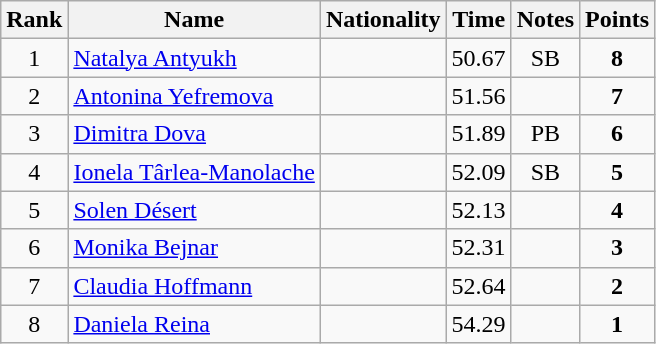<table class="wikitable sortable" style="text-align:center">
<tr>
<th>Rank</th>
<th>Name</th>
<th>Nationality</th>
<th>Time</th>
<th>Notes</th>
<th>Points</th>
</tr>
<tr>
<td>1</td>
<td align=left><a href='#'>Natalya Antyukh</a></td>
<td align=left></td>
<td>50.67</td>
<td>SB</td>
<td><strong>8</strong></td>
</tr>
<tr>
<td>2</td>
<td align=left><a href='#'>Antonina Yefremova</a></td>
<td align=left></td>
<td>51.56</td>
<td></td>
<td><strong>7</strong></td>
</tr>
<tr>
<td>3</td>
<td align=left><a href='#'>Dimitra Dova</a></td>
<td align=left></td>
<td>51.89</td>
<td>PB</td>
<td><strong>6</strong></td>
</tr>
<tr>
<td>4</td>
<td align=left><a href='#'>Ionela Târlea-Manolache</a></td>
<td align=left></td>
<td>52.09</td>
<td>SB</td>
<td><strong>5</strong></td>
</tr>
<tr>
<td>5</td>
<td align=left><a href='#'>Solen Désert</a></td>
<td align=left></td>
<td>52.13</td>
<td></td>
<td><strong>4</strong></td>
</tr>
<tr>
<td>6</td>
<td align=left><a href='#'>Monika Bejnar</a></td>
<td align=left></td>
<td>52.31</td>
<td></td>
<td><strong>3</strong></td>
</tr>
<tr>
<td>7</td>
<td align=left><a href='#'>Claudia Hoffmann</a></td>
<td align=left></td>
<td>52.64</td>
<td></td>
<td><strong>2</strong></td>
</tr>
<tr>
<td>8</td>
<td align=left><a href='#'>Daniela Reina</a></td>
<td align=left></td>
<td>54.29</td>
<td></td>
<td><strong>1</strong></td>
</tr>
</table>
